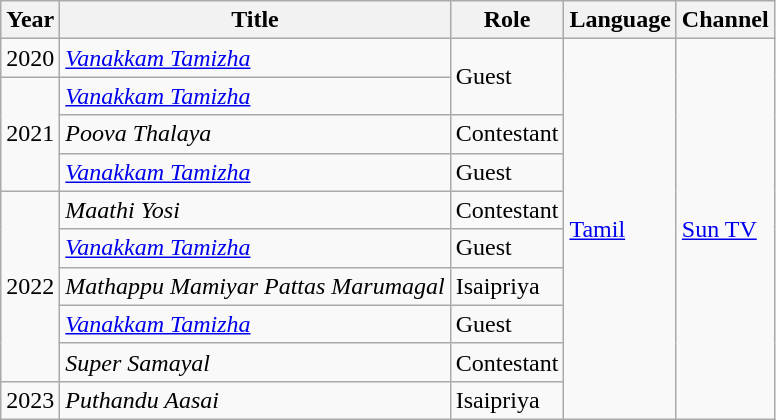<table class="wikitable sortable">
<tr>
<th>Year</th>
<th>Title</th>
<th>Role</th>
<th>Language</th>
<th>Channel</th>
</tr>
<tr>
<td>2020</td>
<td><em><a href='#'>Vanakkam Tamizha</a></em></td>
<td rowspan="2">Guest</td>
<td rowspan="10"><a href='#'>Tamil</a></td>
<td rowspan="10"><a href='#'>Sun TV</a></td>
</tr>
<tr>
<td rowspan="3">2021</td>
<td><em><a href='#'>Vanakkam Tamizha</a></em></td>
</tr>
<tr>
<td><em>Poova Thalaya</em></td>
<td>Contestant</td>
</tr>
<tr>
<td><em><a href='#'>Vanakkam Tamizha</a></em></td>
<td>Guest</td>
</tr>
<tr>
<td rowspan="5">2022</td>
<td><em>Maathi Yosi</em></td>
<td>Contestant</td>
</tr>
<tr>
<td><em><a href='#'>Vanakkam Tamizha</a></em></td>
<td>Guest</td>
</tr>
<tr>
<td><em>Mathappu Mamiyar Pattas Marumagal</em></td>
<td>Isaipriya</td>
</tr>
<tr>
<td><em><a href='#'>Vanakkam Tamizha</a></em></td>
<td>Guest</td>
</tr>
<tr>
<td><em>Super Samayal</em></td>
<td>Contestant</td>
</tr>
<tr>
<td>2023</td>
<td><em>Puthandu Aasai</em></td>
<td>Isaipriya</td>
</tr>
</table>
